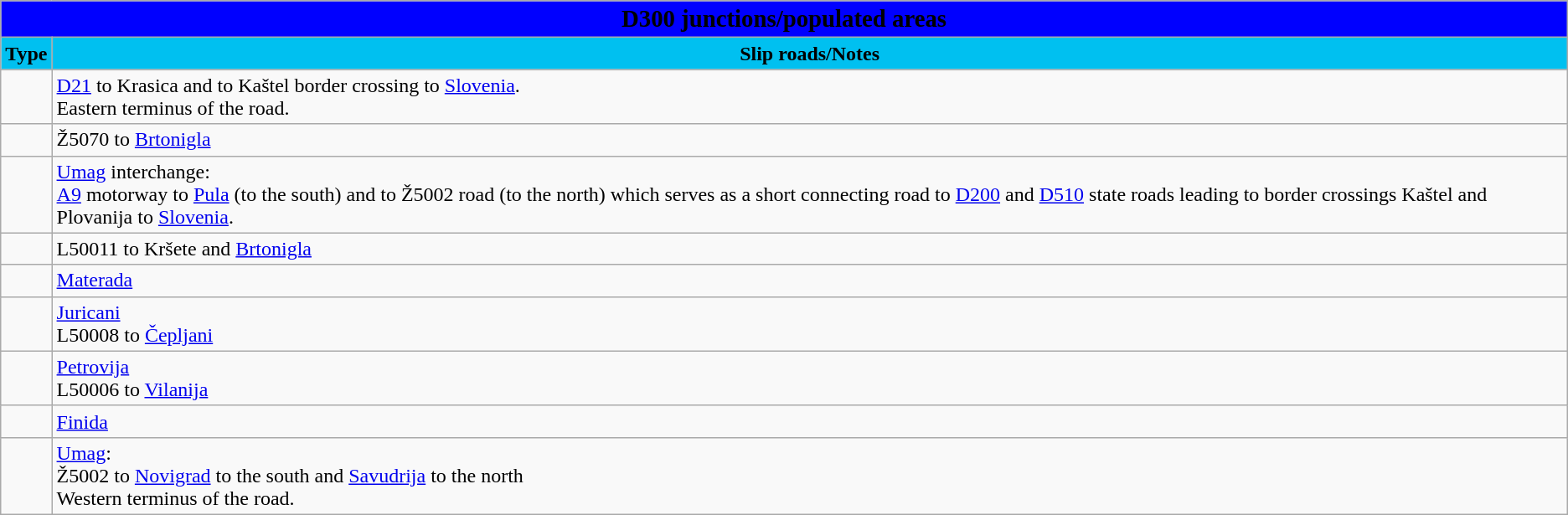<table class="wikitable">
<tr>
<td colspan=2 bgcolor=blue align=center style=margin-top:15><span><big><strong>D300 junctions/populated areas</strong></big></span></td>
</tr>
<tr>
<td align=center bgcolor=00c0f0><strong>Type</strong></td>
<td align=center bgcolor=00c0f0><strong>Slip roads/Notes</strong></td>
</tr>
<tr>
<td></td>
<td> <a href='#'>D21</a> to Krasica and to Kaštel border crossing to <a href='#'>Slovenia</a>.<br>Eastern terminus of the road.</td>
</tr>
<tr>
<td></td>
<td>Ž5070 to <a href='#'>Brtonigla</a></td>
</tr>
<tr>
<td></td>
<td><a href='#'>Umag</a> interchange:<br> <a href='#'>A9</a> motorway to <a href='#'>Pula</a> (to the south) and to Ž5002 road (to the north) which serves as a short connecting road to <a href='#'>D200</a> and <a href='#'>D510</a> state roads leading to border crossings Kaštel and Plovanija to <a href='#'>Slovenia</a>.</td>
</tr>
<tr>
<td></td>
<td>L50011 to Kršete and <a href='#'>Brtonigla</a></td>
</tr>
<tr>
<td></td>
<td><a href='#'>Materada</a></td>
</tr>
<tr>
<td></td>
<td><a href='#'>Juricani</a><br>L50008 to <a href='#'>Čepljani</a></td>
</tr>
<tr>
<td></td>
<td><a href='#'>Petrovija</a><br>L50006 to <a href='#'>Vilanija</a></td>
</tr>
<tr>
<td></td>
<td><a href='#'>Finida</a></td>
</tr>
<tr>
<td></td>
<td><a href='#'>Umag</a>:<br>Ž5002 to <a href='#'>Novigrad</a> to the south and <a href='#'>Savudrija</a> to the north<br>Western terminus of the road.</td>
</tr>
</table>
